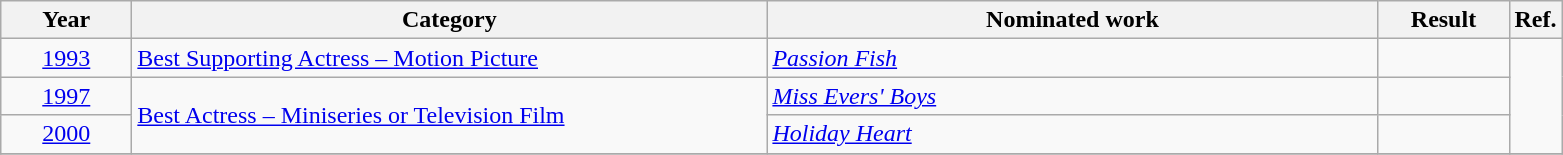<table class=wikitable>
<tr>
<th scope="col" style="width:5em;">Year</th>
<th scope="col" style="width:26em;">Category</th>
<th scope="col" style="width:25em;">Nominated work</th>
<th scope="col" style="width:5em;">Result</th>
<th>Ref.</th>
</tr>
<tr>
<td style="text-align:center;"><a href='#'>1993</a></td>
<td><a href='#'>Best Supporting Actress – Motion Picture</a></td>
<td><em><a href='#'>Passion Fish</a></em></td>
<td></td>
<td rowspan=3></td>
</tr>
<tr>
<td style="text-align:center;"><a href='#'>1997</a></td>
<td rowspan="2"><a href='#'>Best Actress – Miniseries or Television Film</a></td>
<td><em><a href='#'>Miss Evers' Boys</a></em></td>
<td></td>
</tr>
<tr>
<td style="text-align:center;"><a href='#'>2000</a></td>
<td><em><a href='#'>Holiday Heart</a></em></td>
<td></td>
</tr>
<tr>
</tr>
</table>
